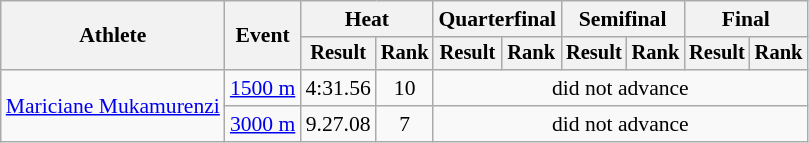<table class="wikitable" style="font-size:90%">
<tr>
<th rowspan="2">Athlete</th>
<th rowspan="2">Event</th>
<th colspan="2">Heat</th>
<th colspan="2">Quarterfinal</th>
<th colspan="2">Semifinal</th>
<th colspan="2">Final</th>
</tr>
<tr style="font-size:95%">
<th>Result</th>
<th>Rank</th>
<th>Result</th>
<th>Rank</th>
<th>Result</th>
<th>Rank</th>
<th>Result</th>
<th>Rank</th>
</tr>
<tr align=center>
<td align=left rowspan=2><a href='#'>Mariciane Mukamurenzi</a></td>
<td align=left><a href='#'>1500 m</a></td>
<td>4:31.56</td>
<td>10</td>
<td colspan=6>did not advance</td>
</tr>
<tr align=center>
<td align=left><a href='#'>3000 m</a></td>
<td>9.27.08</td>
<td>7</td>
<td colspan=6>did not advance</td>
</tr>
</table>
